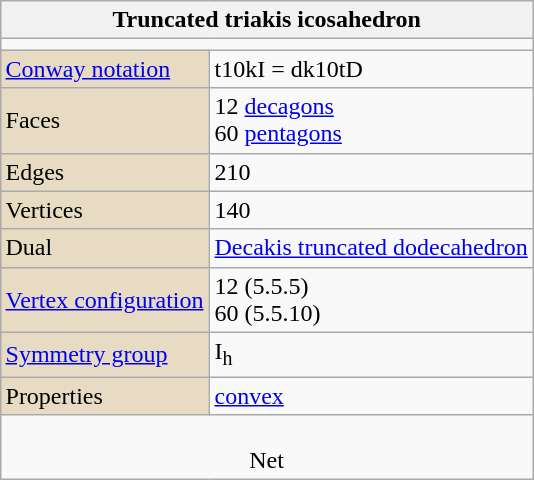<table class=wikitable align="right">
<tr>
<th bgcolor=#e7dcc3 colspan=2>Truncated triakis icosahedron</th>
</tr>
<tr>
<td align=center colspan=2></td>
</tr>
<tr>
<td bgcolor=#e7dcc3><a href='#'>Conway notation</a></td>
<td>t10kI = dk10tD</td>
</tr>
<tr>
<td bgcolor=#e7dcc3>Faces</td>
<td>12 <a href='#'>decagons</a><br>60 <a href='#'>pentagons</a></td>
</tr>
<tr>
<td bgcolor=#e7dcc3>Edges</td>
<td>210</td>
</tr>
<tr>
<td bgcolor=#e7dcc3>Vertices</td>
<td>140</td>
</tr>
<tr>
<td bgcolor=#e7dcc3>Dual</td>
<td><a href='#'>Decakis truncated dodecahedron</a></td>
</tr>
<tr>
<td bgcolor=#e7dcc3><a href='#'>Vertex configuration</a></td>
<td>12 (5.5.5)<br>60 (5.5.10)</td>
</tr>
<tr>
<td bgcolor=#e7dcc3><a href='#'>Symmetry group</a></td>
<td>I<sub>h</sub></td>
</tr>
<tr>
<td bgcolor=#e7dcc3>Properties</td>
<td><a href='#'>convex</a></td>
</tr>
<tr align=center>
<td colspan=2><br>Net</td>
</tr>
</table>
